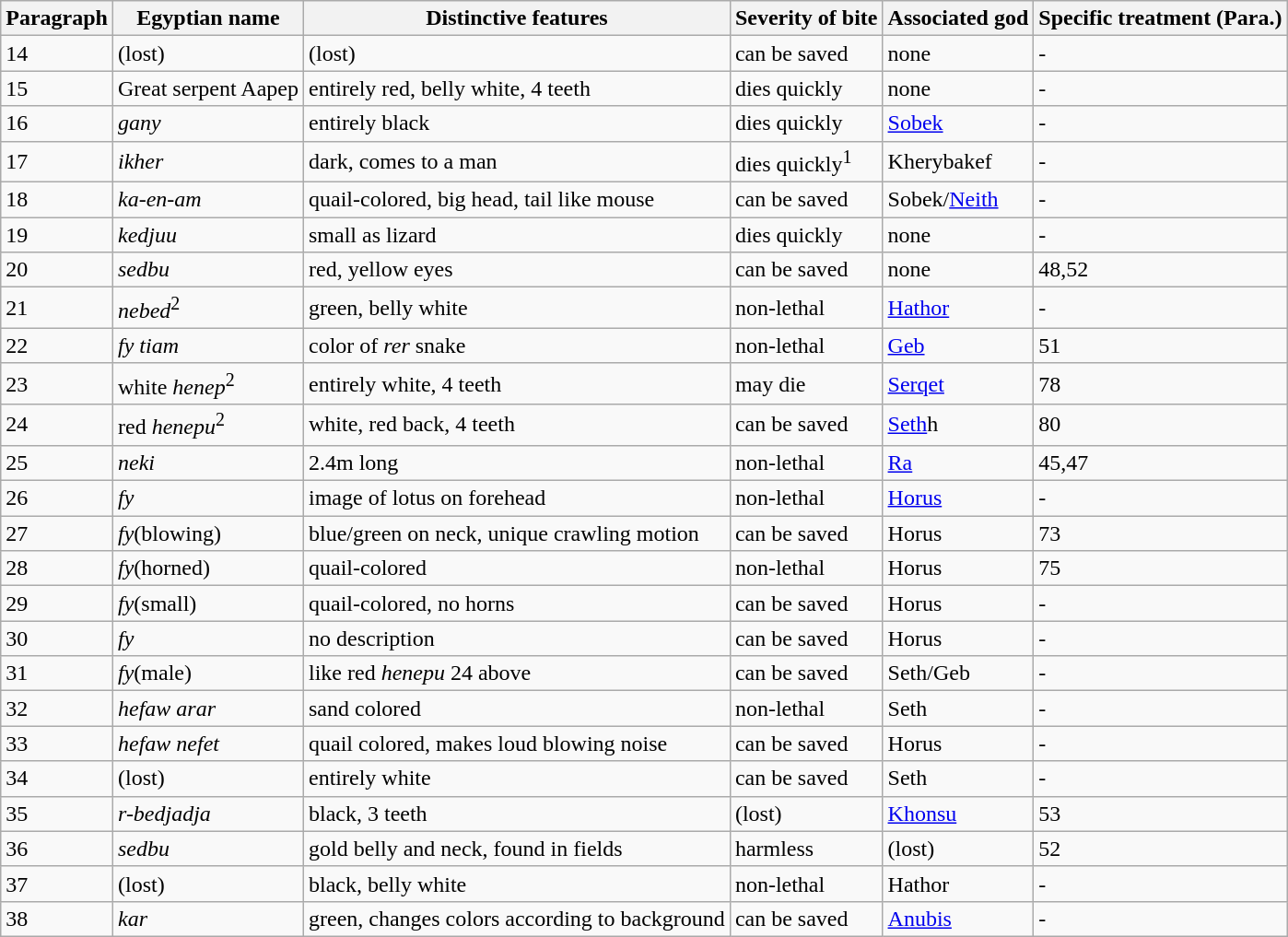<table class="wikitable">
<tr>
<th>Paragraph</th>
<th>Egyptian name</th>
<th>Distinctive features</th>
<th>Severity of bite</th>
<th>Associated god</th>
<th>Specific treatment (Para.)</th>
</tr>
<tr>
<td>14</td>
<td>(lost)</td>
<td>(lost)</td>
<td>can be saved</td>
<td>none</td>
<td>-</td>
</tr>
<tr>
<td>15</td>
<td>Great serpent Aapep</td>
<td>entirely red, belly white, 4 teeth</td>
<td>dies quickly</td>
<td>none</td>
<td>-</td>
</tr>
<tr>
<td>16</td>
<td><em>gany</em></td>
<td>entirely black</td>
<td>dies quickly</td>
<td><a href='#'>Sobek</a></td>
<td>-</td>
</tr>
<tr>
<td>17</td>
<td><em>ikher</em></td>
<td>dark, comes to a man</td>
<td>dies quickly<sup>1</sup></td>
<td>Kherybakef</td>
<td>-</td>
</tr>
<tr>
<td>18</td>
<td><em>ka-en-am</em></td>
<td>quail-colored, big head, tail like mouse</td>
<td>can be saved</td>
<td>Sobek/<a href='#'>Neith</a></td>
<td>-</td>
</tr>
<tr>
<td>19</td>
<td><em>kedjuu</em></td>
<td>small as lizard</td>
<td>dies quickly</td>
<td>none</td>
<td>-</td>
</tr>
<tr>
<td>20</td>
<td><em>sedbu</em></td>
<td>red, yellow eyes</td>
<td>can be saved</td>
<td>none</td>
<td>48,52</td>
</tr>
<tr>
<td>21</td>
<td><em>nebed</em><sup>2</sup></td>
<td>green, belly white</td>
<td>non-lethal</td>
<td><a href='#'>Hathor</a></td>
<td>-</td>
</tr>
<tr>
<td>22</td>
<td><em>fy tiam</em></td>
<td>color of <em>rer</em> snake</td>
<td>non-lethal</td>
<td><a href='#'>Geb</a></td>
<td>51</td>
</tr>
<tr>
<td>23</td>
<td>white <em>henep</em><sup>2</sup></td>
<td>entirely white, 4 teeth</td>
<td>may die</td>
<td><a href='#'>Serqet</a></td>
<td>78</td>
</tr>
<tr>
<td>24</td>
<td>red <em>henepu</em><sup>2</sup></td>
<td>white, red back, 4 teeth</td>
<td>can be saved</td>
<td><a href='#'>Seth</a>h</td>
<td>80</td>
</tr>
<tr>
<td>25</td>
<td><em>neki</em></td>
<td>2.4m long</td>
<td>non-lethal</td>
<td><a href='#'>Ra</a></td>
<td>45,47</td>
</tr>
<tr>
<td>26</td>
<td><em>fy</em></td>
<td>image of lotus on forehead</td>
<td>non-lethal</td>
<td><a href='#'>Horus</a></td>
<td>-</td>
</tr>
<tr>
<td>27</td>
<td><em>fy</em>(blowing)</td>
<td>blue/green on neck, unique crawling motion</td>
<td>can be saved</td>
<td>Horus</td>
<td>73</td>
</tr>
<tr>
<td>28</td>
<td><em>fy</em>(horned)</td>
<td>quail-colored</td>
<td>non-lethal</td>
<td>Horus</td>
<td>75</td>
</tr>
<tr>
<td>29</td>
<td><em>fy</em>(small)</td>
<td>quail-colored, no horns</td>
<td>can be saved</td>
<td>Horus</td>
<td>-</td>
</tr>
<tr>
<td>30</td>
<td><em>fy</em></td>
<td>no description</td>
<td>can be saved</td>
<td>Horus</td>
<td>-</td>
</tr>
<tr>
<td>31</td>
<td><em>fy</em>(male)</td>
<td>like red <em>henepu</em> 24 above</td>
<td>can be saved</td>
<td>Seth/Geb</td>
<td>-</td>
</tr>
<tr>
<td>32</td>
<td><em>hefaw arar</em></td>
<td>sand colored</td>
<td>non-lethal</td>
<td>Seth</td>
<td>-</td>
</tr>
<tr>
<td>33</td>
<td><em>hefaw nefet</em></td>
<td>quail colored, makes loud blowing noise</td>
<td>can be saved</td>
<td>Horus</td>
<td>-</td>
</tr>
<tr>
<td>34</td>
<td>(lost)</td>
<td>entirely white</td>
<td>can be saved</td>
<td>Seth</td>
<td>-</td>
</tr>
<tr>
<td>35</td>
<td><em>r-bedjadja</em></td>
<td>black, 3 teeth</td>
<td>(lost)</td>
<td><a href='#'>Khonsu</a></td>
<td>53</td>
</tr>
<tr>
<td>36</td>
<td><em>sedbu</em></td>
<td>gold belly and neck, found in fields</td>
<td>harmless</td>
<td>(lost)</td>
<td>52</td>
</tr>
<tr>
<td>37</td>
<td>(lost)</td>
<td>black, belly white</td>
<td>non-lethal</td>
<td>Hathor</td>
<td>-</td>
</tr>
<tr>
<td>38</td>
<td><em>kar</em></td>
<td>green, changes colors according to background</td>
<td>can be saved</td>
<td><a href='#'>Anubis</a></td>
<td>-</td>
</tr>
</table>
